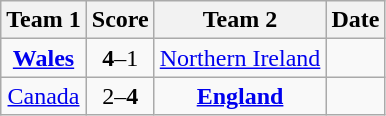<table class="wikitable" style="text-align: center">
<tr>
<th>Team 1</th>
<th>Score</th>
<th>Team 2</th>
<th>Date</th>
</tr>
<tr>
<td> <strong><a href='#'>Wales</a></strong></td>
<td><strong>4</strong>–1</td>
<td> <a href='#'>Northern Ireland</a></td>
<td></td>
</tr>
<tr>
<td> <a href='#'>Canada</a></td>
<td>2–<strong>4</strong></td>
<td> <strong><a href='#'>England</a></strong></td>
<td></td>
</tr>
</table>
